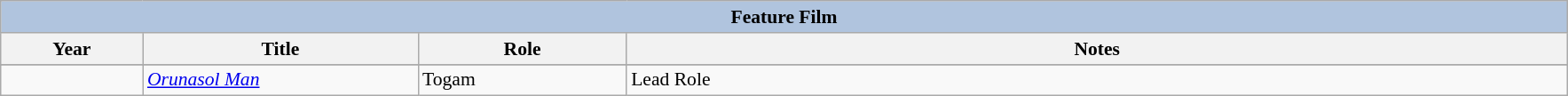<table class="wikitable" style="font-size: 90%;">
<tr>
<th colspan="4" style="background: LightSteelBlue;">Feature Film</th>
</tr>
<tr>
<th style="width:100px;">Year</th>
<th style="width:200px;">Title</th>
<th style="width:150px;">Role</th>
<th style="width:700px;">Notes</th>
</tr>
<tr>
</tr>
<tr>
<td></td>
<td><em><a href='#'>Orunasol Man</a></em></td>
<td>Togam</td>
<td>Lead Role</td>
</tr>
</table>
